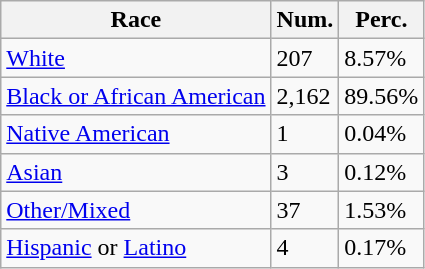<table class="wikitable">
<tr>
<th>Race</th>
<th>Num.</th>
<th>Perc.</th>
</tr>
<tr>
<td><a href='#'>White</a></td>
<td>207</td>
<td>8.57%</td>
</tr>
<tr>
<td><a href='#'>Black or African American</a></td>
<td>2,162</td>
<td>89.56%</td>
</tr>
<tr>
<td><a href='#'>Native American</a></td>
<td>1</td>
<td>0.04%</td>
</tr>
<tr>
<td><a href='#'>Asian</a></td>
<td>3</td>
<td>0.12%</td>
</tr>
<tr>
<td><a href='#'>Other/Mixed</a></td>
<td>37</td>
<td>1.53%</td>
</tr>
<tr>
<td><a href='#'>Hispanic</a> or <a href='#'>Latino</a></td>
<td>4</td>
<td>0.17%</td>
</tr>
</table>
